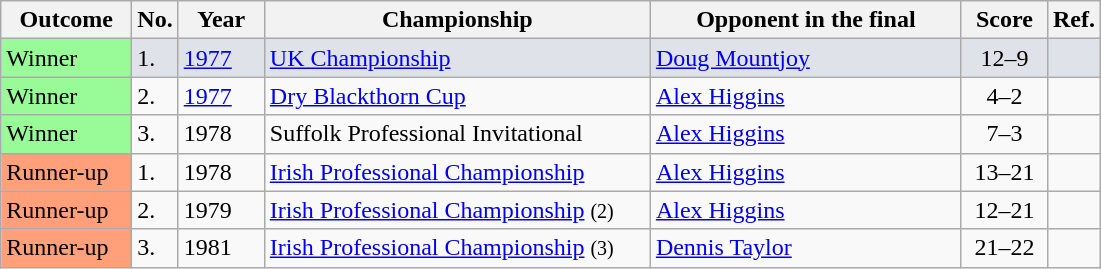<table class="wikitable sortable">
<tr>
<th width="80">Outcome</th>
<th width="20">No.</th>
<th width="50">Year</th>
<th style="width:250px;">Championship</th>
<th style="width:200px;">Opponent in the final</th>
<th style="width:50px;">Score</th>
<th>Ref.</th>
</tr>
<tr style="background:#dfe2e9;">
<td style="background:#98FB98">Winner</td>
<td>1.</td>
<td><a href='#'>1977</a></td>
<td><a href='#'>UK Championship</a></td>
<td> <a href='#'>Doug Mountjoy</a></td>
<td align="center">12–9</td>
<td></td>
</tr>
<tr>
<td style="background:#98FB98">Winner</td>
<td>2.</td>
<td><a href='#'>1977</a></td>
<td><a href='#'>Dry Blackthorn Cup</a></td>
<td> <a href='#'>Alex Higgins</a></td>
<td align="center">4–2</td>
<td></td>
</tr>
<tr>
<td style="background:#98FB98">Winner</td>
<td>3.</td>
<td>1978</td>
<td>Suffolk Professional Invitational</td>
<td> <a href='#'>Alex Higgins</a></td>
<td align="center">7–3</td>
<td></td>
</tr>
<tr>
<td style="background:#ffa07a;">Runner-up</td>
<td>1.</td>
<td>1978</td>
<td><a href='#'>Irish Professional Championship</a></td>
<td> <a href='#'>Alex Higgins</a></td>
<td align="center">13–21</td>
<td></td>
</tr>
<tr>
<td style="background:#ffa07a;">Runner-up</td>
<td>2.</td>
<td>1979</td>
<td><a href='#'>Irish Professional Championship</a> <small>(2)</small></td>
<td> <a href='#'>Alex Higgins</a></td>
<td align="center">12–21</td>
<td></td>
</tr>
<tr>
<td style="background:#ffa07a;">Runner-up</td>
<td>3.</td>
<td>1981</td>
<td><a href='#'>Irish Professional Championship</a> <small>(3)</small></td>
<td> <a href='#'>Dennis Taylor</a></td>
<td align="center">21–22</td>
<td></td>
</tr>
</table>
